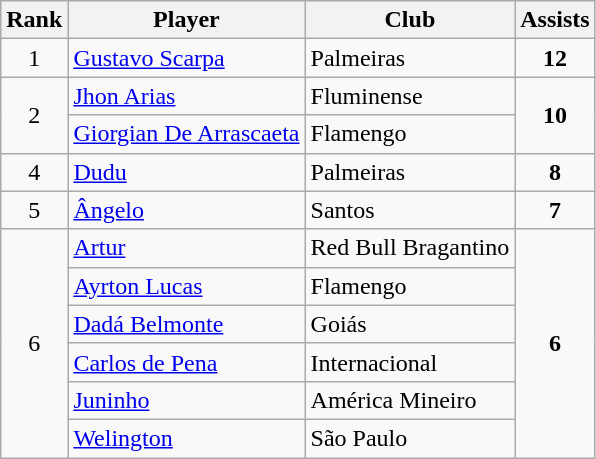<table class="wikitable" style="text-align:center">
<tr>
<th>Rank</th>
<th>Player</th>
<th>Club</th>
<th>Assists</th>
</tr>
<tr>
<td>1</td>
<td align="left"> <a href='#'>Gustavo Scarpa</a></td>
<td align="left">Palmeiras</td>
<td><strong>12</strong></td>
</tr>
<tr>
<td rowspan="2">2</td>
<td align="left"> <a href='#'>Jhon Arias</a></td>
<td align="left">Fluminense</td>
<td rowspan="2"><strong>10</strong></td>
</tr>
<tr>
<td align="left"> <a href='#'>Giorgian De Arrascaeta</a></td>
<td align="left">Flamengo</td>
</tr>
<tr>
<td>4</td>
<td align="left"> <a href='#'>Dudu</a></td>
<td align="left">Palmeiras</td>
<td><strong>8</strong></td>
</tr>
<tr>
<td>5</td>
<td align="left"> <a href='#'>Ângelo</a></td>
<td align="left">Santos</td>
<td><strong>7</strong></td>
</tr>
<tr>
<td rowspan="6">6</td>
<td align="left"> <a href='#'>Artur</a></td>
<td align="left">Red Bull Bragantino</td>
<td rowspan="6"><strong>6</strong></td>
</tr>
<tr>
<td align="left"> <a href='#'>Ayrton Lucas</a></td>
<td align="left">Flamengo</td>
</tr>
<tr>
<td align="left"> <a href='#'>Dadá Belmonte</a></td>
<td align="left">Goiás</td>
</tr>
<tr>
<td align="left"> <a href='#'>Carlos de Pena</a></td>
<td align="left">Internacional</td>
</tr>
<tr>
<td align="left"> <a href='#'>Juninho</a></td>
<td align="left">América Mineiro</td>
</tr>
<tr>
<td align="left"> <a href='#'>Welington</a></td>
<td align="left">São Paulo</td>
</tr>
</table>
